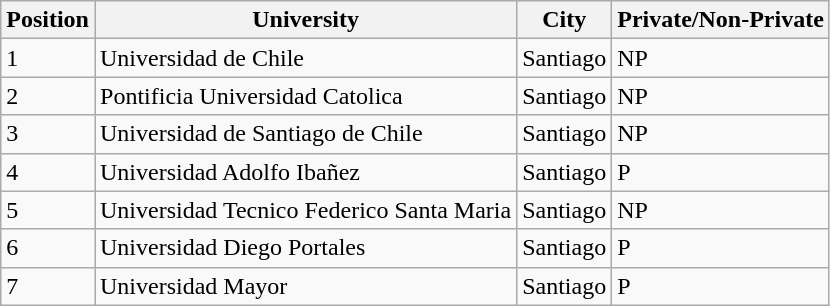<table class="wikitable" border="1">
<tr>
<th>Position</th>
<th>University</th>
<th>City</th>
<th>Private/Non-Private</th>
</tr>
<tr>
<td>1</td>
<td>Universidad de Chile</td>
<td>Santiago</td>
<td>NP</td>
</tr>
<tr>
<td>2</td>
<td>Pontificia Universidad Catolica</td>
<td>Santiago</td>
<td>NP</td>
</tr>
<tr>
<td>3</td>
<td>Universidad de Santiago de Chile</td>
<td>Santiago</td>
<td>NP</td>
</tr>
<tr>
<td>4</td>
<td>Universidad Adolfo Ibañez</td>
<td>Santiago</td>
<td>P</td>
</tr>
<tr>
<td>5</td>
<td>Universidad Tecnico Federico Santa Maria</td>
<td>Santiago</td>
<td>NP</td>
</tr>
<tr>
<td>6</td>
<td>Universidad Diego Portales</td>
<td>Santiago</td>
<td>P</td>
</tr>
<tr>
<td>7</td>
<td>Universidad Mayor</td>
<td>Santiago</td>
<td>P</td>
</tr>
</table>
